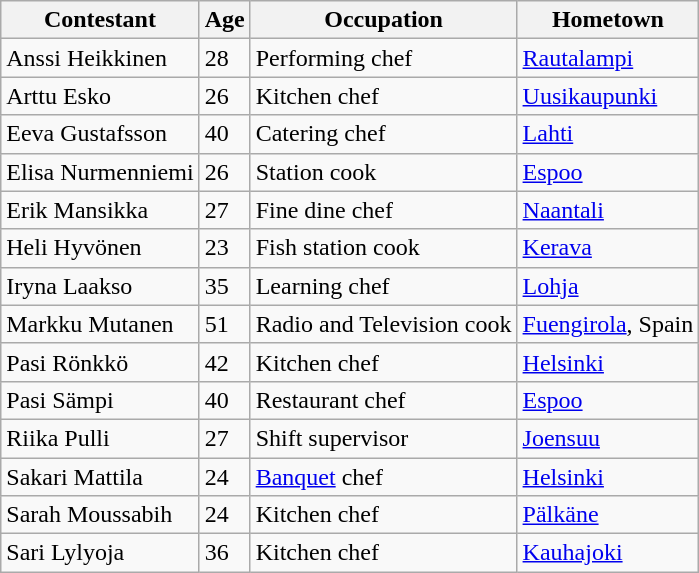<table class="wikitable sortable">
<tr>
<th>Contestant</th>
<th>Age</th>
<th>Occupation</th>
<th>Hometown</th>
</tr>
<tr>
<td>Anssi Heikkinen</td>
<td>28</td>
<td>Performing chef</td>
<td><a href='#'>Rautalampi</a></td>
</tr>
<tr>
<td>Arttu Esko</td>
<td>26</td>
<td>Kitchen chef</td>
<td><a href='#'>Uusikaupunki</a></td>
</tr>
<tr>
<td>Eeva Gustafsson</td>
<td>40</td>
<td>Catering chef</td>
<td><a href='#'>Lahti</a></td>
</tr>
<tr>
<td>Elisa Nurmenniemi</td>
<td>26</td>
<td>Station cook</td>
<td><a href='#'>Espoo</a></td>
</tr>
<tr>
<td>Erik Mansikka</td>
<td>27</td>
<td>Fine dine chef</td>
<td><a href='#'>Naantali</a></td>
</tr>
<tr>
<td>Heli Hyvönen</td>
<td>23</td>
<td>Fish station cook</td>
<td><a href='#'>Kerava</a></td>
</tr>
<tr>
<td>Iryna Laakso</td>
<td>35</td>
<td>Learning chef</td>
<td><a href='#'>Lohja</a></td>
</tr>
<tr>
<td>Markku Mutanen</td>
<td>51</td>
<td>Radio and Television cook</td>
<td><a href='#'>Fuengirola</a>, Spain</td>
</tr>
<tr>
<td>Pasi Rönkkö</td>
<td>42</td>
<td>Kitchen chef</td>
<td><a href='#'>Helsinki</a></td>
</tr>
<tr>
<td>Pasi Sämpi</td>
<td>40</td>
<td>Restaurant chef</td>
<td><a href='#'>Espoo</a></td>
</tr>
<tr>
<td>Riika Pulli</td>
<td>27</td>
<td>Shift supervisor</td>
<td><a href='#'>Joensuu</a></td>
</tr>
<tr>
<td>Sakari Mattila</td>
<td>24</td>
<td><a href='#'>Banquet</a> chef</td>
<td><a href='#'>Helsinki</a></td>
</tr>
<tr>
<td>Sarah Moussabih</td>
<td>24</td>
<td>Kitchen chef</td>
<td><a href='#'>Pälkäne</a></td>
</tr>
<tr>
<td>Sari Lylyoja</td>
<td>36</td>
<td>Kitchen chef</td>
<td><a href='#'>Kauhajoki</a></td>
</tr>
</table>
